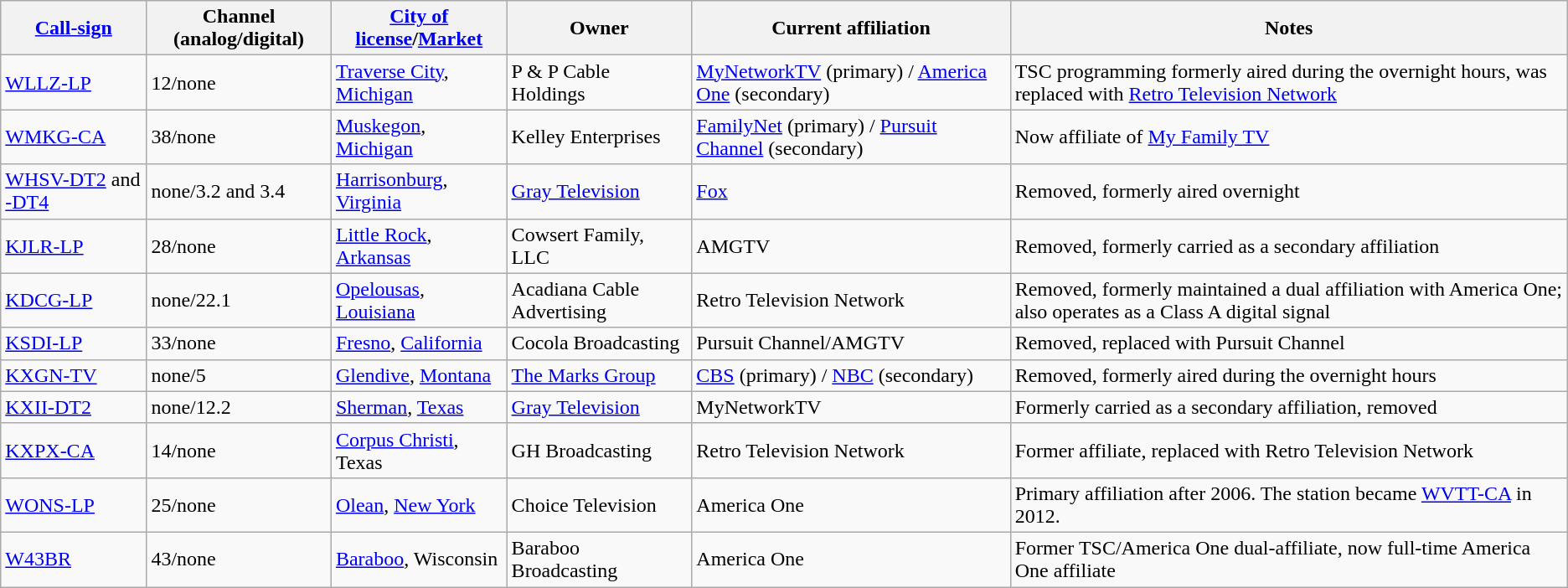<table class="wikitable sortable">
<tr>
<th><a href='#'>Call-sign</a></th>
<th>Channel (analog/digital)</th>
<th><a href='#'>City of license</a>/<a href='#'>Market</a></th>
<th>Owner</th>
<th>Current affiliation</th>
<th>Notes</th>
</tr>
<tr>
<td><a href='#'>WLLZ-LP</a></td>
<td>12/none</td>
<td><a href='#'>Traverse City</a>, <a href='#'>Michigan</a></td>
<td>P & P Cable Holdings</td>
<td><a href='#'>MyNetworkTV</a> (primary) / <a href='#'>America One</a> (secondary)</td>
<td>TSC programming formerly aired during the overnight hours, was replaced with <a href='#'>Retro Television Network</a></td>
</tr>
<tr>
<td><a href='#'>WMKG-CA</a></td>
<td>38/none</td>
<td><a href='#'>Muskegon</a>, <a href='#'>Michigan</a></td>
<td>Kelley Enterprises</td>
<td><a href='#'>FamilyNet</a> (primary) / <a href='#'>Pursuit Channel</a> (secondary)</td>
<td>Now affiliate of <a href='#'>My Family TV</a></td>
</tr>
<tr>
<td><a href='#'>WHSV-DT2</a> and <a href='#'>-DT4</a></td>
<td>none/3.2 and 3.4</td>
<td><a href='#'>Harrisonburg</a>, <a href='#'>Virginia</a></td>
<td><a href='#'>Gray Television</a></td>
<td><a href='#'>Fox</a></td>
<td>Removed, formerly aired overnight</td>
</tr>
<tr>
<td><a href='#'>KJLR-LP</a></td>
<td>28/none</td>
<td><a href='#'>Little Rock</a>, <a href='#'>Arkansas</a></td>
<td>Cowsert Family, LLC</td>
<td>AMGTV</td>
<td>Removed, formerly carried as a secondary affiliation</td>
</tr>
<tr>
<td><a href='#'>KDCG-LP</a></td>
<td>none/22.1</td>
<td><a href='#'>Opelousas</a>, <a href='#'>Louisiana</a></td>
<td>Acadiana Cable Advertising</td>
<td>Retro Television Network</td>
<td>Removed, formerly maintained a dual affiliation with America One; also operates as a Class A digital signal</td>
</tr>
<tr>
<td><a href='#'>KSDI-LP</a></td>
<td>33/none</td>
<td><a href='#'>Fresno</a>, <a href='#'>California</a></td>
<td>Cocola Broadcasting</td>
<td>Pursuit Channel/AMGTV</td>
<td>Removed, replaced with Pursuit Channel</td>
</tr>
<tr>
<td><a href='#'>KXGN-TV</a></td>
<td>none/5</td>
<td><a href='#'>Glendive</a>, <a href='#'>Montana</a></td>
<td><a href='#'>The Marks Group</a></td>
<td><a href='#'>CBS</a> (primary) / <a href='#'>NBC</a> (secondary)</td>
<td>Removed, formerly aired during the overnight hours</td>
</tr>
<tr>
<td><a href='#'>KXII-DT2</a></td>
<td>none/12.2</td>
<td><a href='#'>Sherman</a>, <a href='#'>Texas</a></td>
<td><a href='#'>Gray Television</a></td>
<td>MyNetworkTV</td>
<td>Formerly carried as a secondary affiliation, removed</td>
</tr>
<tr>
<td><a href='#'>KXPX-CA</a></td>
<td>14/none</td>
<td><a href='#'>Corpus Christi</a>, Texas</td>
<td>GH Broadcasting</td>
<td>Retro Television Network</td>
<td>Former affiliate, replaced with Retro Television Network</td>
</tr>
<tr>
<td><a href='#'>WONS-LP</a></td>
<td>25/none</td>
<td><a href='#'>Olean</a>, <a href='#'>New York</a></td>
<td>Choice Television</td>
<td>America One</td>
<td>Primary affiliation after 2006. The station became <a href='#'>WVTT-CA</a> in 2012.</td>
</tr>
<tr>
<td><a href='#'>W43BR</a></td>
<td>43/none</td>
<td><a href='#'>Baraboo</a>, Wisconsin</td>
<td>Baraboo Broadcasting</td>
<td>America One</td>
<td>Former TSC/America One dual-affiliate, now full-time America One affiliate</td>
</tr>
</table>
